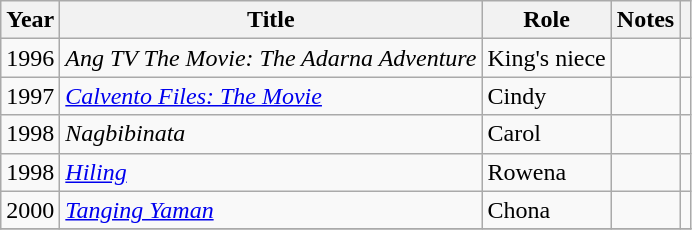<table class="wikitable sortable" >
<tr>
<th>Year</th>
<th>Title</th>
<th>Role</th>
<th class="unsortable">Notes </th>
<th scope="col" class="unsortable"> </th>
</tr>
<tr>
<td>1996 </td>
<td><em>Ang TV The Movie: The Adarna Adventure</em></td>
<td>King's niece</td>
<td></td>
<td></td>
</tr>
<tr>
<td>1997</td>
<td><em><a href='#'>Calvento Files: The Movie</a></em></td>
<td>Cindy</td>
<td></td>
<td></td>
</tr>
<tr>
<td>1998</td>
<td><em>Nagbibinata</em></td>
<td>Carol</td>
<td></td>
<td></td>
</tr>
<tr>
<td>1998</td>
<td><em><a href='#'>Hiling</a></em></td>
<td>Rowena</td>
<td></td>
<td></td>
</tr>
<tr>
<td>2000</td>
<td><em><a href='#'>Tanging Yaman</a></em></td>
<td>Chona</td>
<td></td>
<td></td>
</tr>
<tr>
</tr>
</table>
